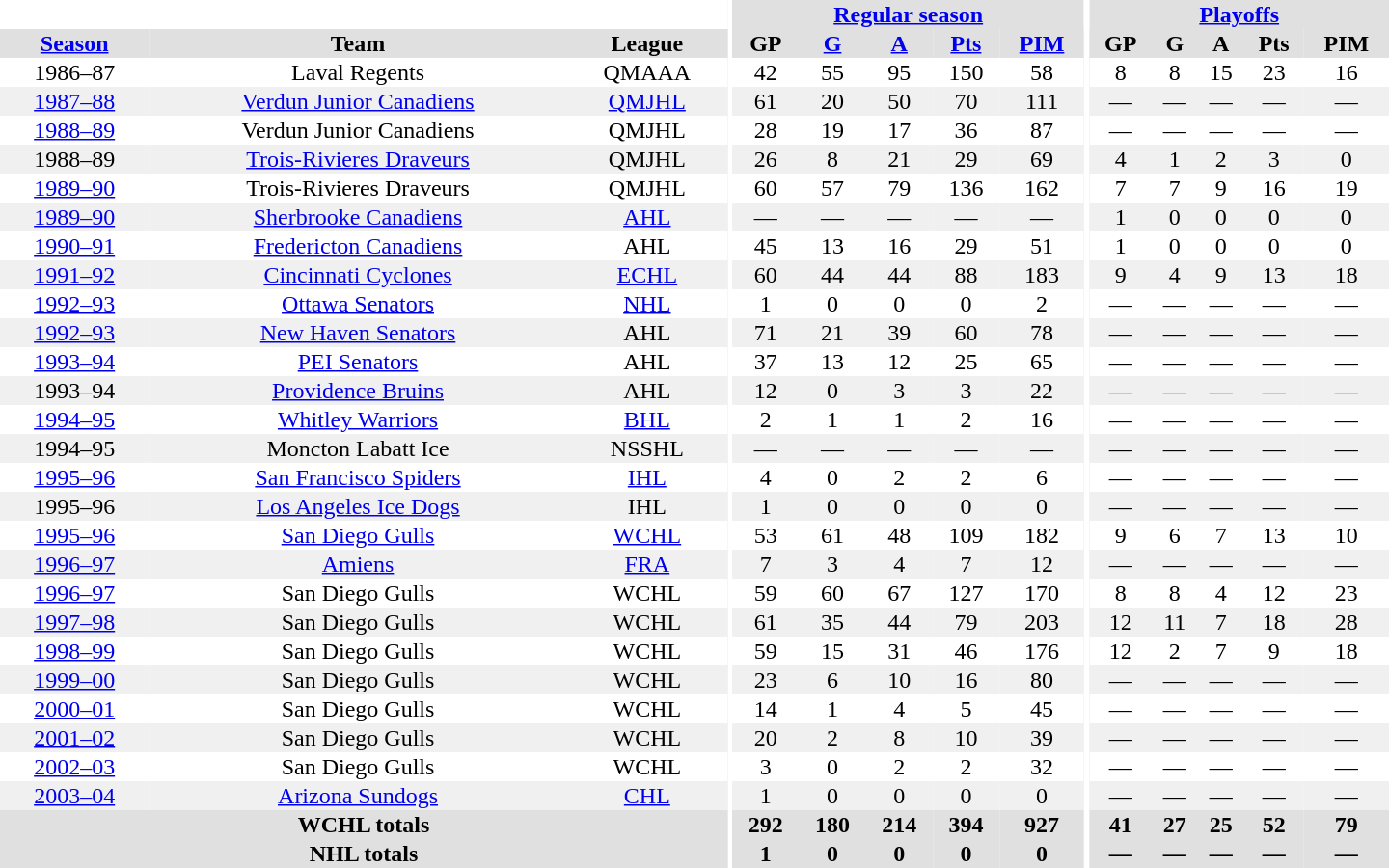<table border="0" cellpadding="1" cellspacing="0" style="text-align:center; width:60em">
<tr bgcolor="#e0e0e0">
<th colspan="3" bgcolor="#ffffff"></th>
<th rowspan="100" bgcolor="#ffffff"></th>
<th colspan="5"><a href='#'>Regular season</a></th>
<th rowspan="100" bgcolor="#ffffff"></th>
<th colspan="5"><a href='#'>Playoffs</a></th>
</tr>
<tr bgcolor="#e0e0e0">
<th><a href='#'>Season</a></th>
<th>Team</th>
<th>League</th>
<th>GP</th>
<th><a href='#'>G</a></th>
<th><a href='#'>A</a></th>
<th><a href='#'>Pts</a></th>
<th><a href='#'>PIM</a></th>
<th>GP</th>
<th>G</th>
<th>A</th>
<th>Pts</th>
<th>PIM</th>
</tr>
<tr>
<td>1986–87</td>
<td>Laval Regents</td>
<td>QMAAA</td>
<td>42</td>
<td>55</td>
<td>95</td>
<td>150</td>
<td>58</td>
<td>8</td>
<td>8</td>
<td>15</td>
<td>23</td>
<td>16</td>
</tr>
<tr bgcolor="#f0f0f0">
<td><a href='#'>1987–88</a></td>
<td><a href='#'>Verdun Junior Canadiens</a></td>
<td><a href='#'>QMJHL</a></td>
<td>61</td>
<td>20</td>
<td>50</td>
<td>70</td>
<td>111</td>
<td>—</td>
<td>—</td>
<td>—</td>
<td>—</td>
<td>—</td>
</tr>
<tr>
<td><a href='#'>1988–89</a></td>
<td>Verdun Junior Canadiens</td>
<td>QMJHL</td>
<td>28</td>
<td>19</td>
<td>17</td>
<td>36</td>
<td>87</td>
<td>—</td>
<td>—</td>
<td>—</td>
<td>—</td>
<td>—</td>
</tr>
<tr bgcolor="#f0f0f0">
<td>1988–89</td>
<td><a href='#'>Trois-Rivieres Draveurs</a></td>
<td>QMJHL</td>
<td>26</td>
<td>8</td>
<td>21</td>
<td>29</td>
<td>69</td>
<td>4</td>
<td>1</td>
<td>2</td>
<td>3</td>
<td>0</td>
</tr>
<tr>
<td><a href='#'>1989–90</a></td>
<td>Trois-Rivieres Draveurs</td>
<td>QMJHL</td>
<td>60</td>
<td>57</td>
<td>79</td>
<td>136</td>
<td>162</td>
<td>7</td>
<td>7</td>
<td>9</td>
<td>16</td>
<td>19</td>
</tr>
<tr bgcolor="#f0f0f0">
<td><a href='#'>1989–90</a></td>
<td><a href='#'>Sherbrooke Canadiens</a></td>
<td><a href='#'>AHL</a></td>
<td>—</td>
<td>—</td>
<td>—</td>
<td>—</td>
<td>—</td>
<td>1</td>
<td>0</td>
<td>0</td>
<td>0</td>
<td>0</td>
</tr>
<tr>
<td><a href='#'>1990–91</a></td>
<td><a href='#'>Fredericton Canadiens</a></td>
<td>AHL</td>
<td>45</td>
<td>13</td>
<td>16</td>
<td>29</td>
<td>51</td>
<td>1</td>
<td>0</td>
<td>0</td>
<td>0</td>
<td>0</td>
</tr>
<tr bgcolor="#f0f0f0">
<td><a href='#'>1991–92</a></td>
<td><a href='#'>Cincinnati Cyclones</a></td>
<td><a href='#'>ECHL</a></td>
<td>60</td>
<td>44</td>
<td>44</td>
<td>88</td>
<td>183</td>
<td>9</td>
<td>4</td>
<td>9</td>
<td>13</td>
<td>18</td>
</tr>
<tr>
<td><a href='#'>1992–93</a></td>
<td><a href='#'>Ottawa Senators</a></td>
<td><a href='#'>NHL</a></td>
<td>1</td>
<td>0</td>
<td>0</td>
<td>0</td>
<td>2</td>
<td>—</td>
<td>—</td>
<td>—</td>
<td>—</td>
<td>—</td>
</tr>
<tr bgcolor="#f0f0f0">
<td><a href='#'>1992–93</a></td>
<td><a href='#'>New Haven Senators</a></td>
<td>AHL</td>
<td>71</td>
<td>21</td>
<td>39</td>
<td>60</td>
<td>78</td>
<td>—</td>
<td>—</td>
<td>—</td>
<td>—</td>
<td>—</td>
</tr>
<tr>
<td><a href='#'>1993–94</a></td>
<td><a href='#'>PEI Senators</a></td>
<td>AHL</td>
<td>37</td>
<td>13</td>
<td>12</td>
<td>25</td>
<td>65</td>
<td>—</td>
<td>—</td>
<td>—</td>
<td>—</td>
<td>—</td>
</tr>
<tr bgcolor="#f0f0f0">
<td>1993–94</td>
<td><a href='#'>Providence Bruins</a></td>
<td>AHL</td>
<td>12</td>
<td>0</td>
<td>3</td>
<td>3</td>
<td>22</td>
<td>—</td>
<td>—</td>
<td>—</td>
<td>—</td>
<td>—</td>
</tr>
<tr>
<td><a href='#'>1994–95</a></td>
<td><a href='#'>Whitley Warriors</a></td>
<td><a href='#'>BHL</a></td>
<td>2</td>
<td>1</td>
<td>1</td>
<td>2</td>
<td>16</td>
<td>—</td>
<td>—</td>
<td>—</td>
<td>—</td>
<td>—</td>
</tr>
<tr bgcolor="#f0f0f0">
<td>1994–95</td>
<td>Moncton Labatt Ice</td>
<td>NSSHL</td>
<td>—</td>
<td>—</td>
<td>—</td>
<td>—</td>
<td>—</td>
<td>—</td>
<td>—</td>
<td>—</td>
<td>—</td>
<td>—</td>
</tr>
<tr>
<td><a href='#'>1995–96</a></td>
<td><a href='#'>San Francisco Spiders</a></td>
<td><a href='#'>IHL</a></td>
<td>4</td>
<td>0</td>
<td>2</td>
<td>2</td>
<td>6</td>
<td>—</td>
<td>—</td>
<td>—</td>
<td>—</td>
<td>—</td>
</tr>
<tr bgcolor="#f0f0f0">
<td>1995–96</td>
<td><a href='#'>Los Angeles Ice Dogs</a></td>
<td>IHL</td>
<td>1</td>
<td>0</td>
<td>0</td>
<td>0</td>
<td>0</td>
<td>—</td>
<td>—</td>
<td>—</td>
<td>—</td>
<td>—</td>
</tr>
<tr>
<td><a href='#'>1995–96</a></td>
<td><a href='#'>San Diego Gulls</a></td>
<td><a href='#'>WCHL</a></td>
<td>53</td>
<td>61</td>
<td>48</td>
<td>109</td>
<td>182</td>
<td>9</td>
<td>6</td>
<td>7</td>
<td>13</td>
<td>10</td>
</tr>
<tr bgcolor="#f0f0f0">
<td><a href='#'>1996–97</a></td>
<td><a href='#'>Amiens</a></td>
<td><a href='#'>FRA</a></td>
<td>7</td>
<td>3</td>
<td>4</td>
<td>7</td>
<td>12</td>
<td>—</td>
<td>—</td>
<td>—</td>
<td>—</td>
<td>—</td>
</tr>
<tr>
<td><a href='#'>1996–97</a></td>
<td>San Diego Gulls</td>
<td>WCHL</td>
<td>59</td>
<td>60</td>
<td>67</td>
<td>127</td>
<td>170</td>
<td>8</td>
<td>8</td>
<td>4</td>
<td>12</td>
<td>23</td>
</tr>
<tr bgcolor="#f0f0f0">
<td><a href='#'>1997–98</a></td>
<td>San Diego Gulls</td>
<td>WCHL</td>
<td>61</td>
<td>35</td>
<td>44</td>
<td>79</td>
<td>203</td>
<td>12</td>
<td>11</td>
<td>7</td>
<td>18</td>
<td>28</td>
</tr>
<tr>
<td><a href='#'>1998–99</a></td>
<td>San Diego Gulls</td>
<td>WCHL</td>
<td>59</td>
<td>15</td>
<td>31</td>
<td>46</td>
<td>176</td>
<td>12</td>
<td>2</td>
<td>7</td>
<td>9</td>
<td>18</td>
</tr>
<tr bgcolor="#f0f0f0">
<td><a href='#'>1999–00</a></td>
<td>San Diego Gulls</td>
<td>WCHL</td>
<td>23</td>
<td>6</td>
<td>10</td>
<td>16</td>
<td>80</td>
<td>—</td>
<td>—</td>
<td>—</td>
<td>—</td>
<td>—</td>
</tr>
<tr>
<td><a href='#'>2000–01</a></td>
<td>San Diego Gulls</td>
<td>WCHL</td>
<td>14</td>
<td>1</td>
<td>4</td>
<td>5</td>
<td>45</td>
<td>—</td>
<td>—</td>
<td>—</td>
<td>—</td>
<td>—</td>
</tr>
<tr bgcolor="#f0f0f0">
<td><a href='#'>2001–02</a></td>
<td>San Diego Gulls</td>
<td>WCHL</td>
<td>20</td>
<td>2</td>
<td>8</td>
<td>10</td>
<td>39</td>
<td>—</td>
<td>—</td>
<td>—</td>
<td>—</td>
<td>—</td>
</tr>
<tr>
<td><a href='#'>2002–03</a></td>
<td>San Diego Gulls</td>
<td>WCHL</td>
<td>3</td>
<td>0</td>
<td>2</td>
<td>2</td>
<td>32</td>
<td>—</td>
<td>—</td>
<td>—</td>
<td>—</td>
<td>—</td>
</tr>
<tr bgcolor="#f0f0f0">
<td><a href='#'>2003–04</a></td>
<td><a href='#'>Arizona Sundogs</a></td>
<td><a href='#'>CHL</a></td>
<td>1</td>
<td>0</td>
<td>0</td>
<td>0</td>
<td>0</td>
<td>—</td>
<td>—</td>
<td>—</td>
<td>—</td>
<td>—</td>
</tr>
<tr bgcolor="#e0e0e0">
<th colspan="3">WCHL totals</th>
<th>292</th>
<th>180</th>
<th>214</th>
<th>394</th>
<th>927</th>
<th>41</th>
<th>27</th>
<th>25</th>
<th>52</th>
<th>79</th>
</tr>
<tr bgcolor="#e0e0e0">
<th colspan="3">NHL totals</th>
<th>1</th>
<th>0</th>
<th>0</th>
<th>0</th>
<th>0</th>
<th>—</th>
<th>—</th>
<th>—</th>
<th>—</th>
<th>—</th>
</tr>
</table>
